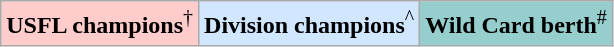<table class="wikitable">
<tr>
<td style="background:#fcc;"><strong>USFL champions</strong><sup>†</sup></td>
<td style="background:#d0e7ff;"><strong>Division champions</strong><sup>^</sup></td>
<td style="background:#96cdcd;"><strong>Wild Card berth</strong><sup>#</sup></td>
</tr>
</table>
